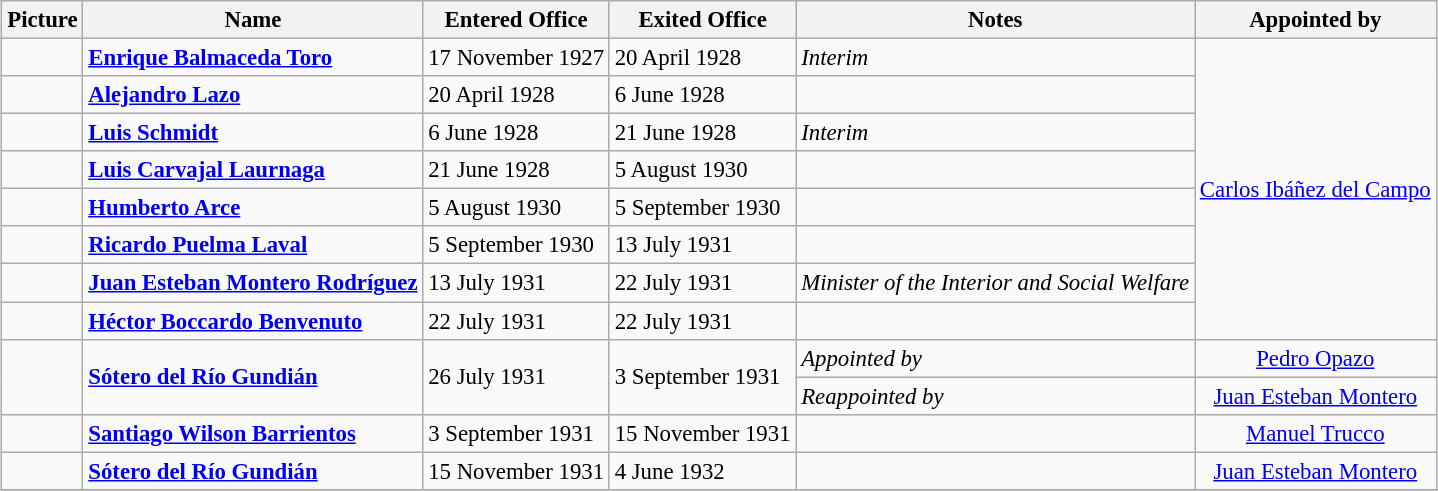<table class="wikitable" style="margin:1em auto; font-size:95%;">
<tr>
<th>Picture</th>
<th>Name</th>
<th>Entered Office</th>
<th>Exited Office</th>
<th>Notes</th>
<th>Appointed by</th>
</tr>
<tr>
<td></td>
<td><strong><a href='#'>Enrique Balmaceda Toro</a></strong></td>
<td>17 November 1927</td>
<td>20 April 1928</td>
<td><em>Interim</em></td>
<td rowspan=8 align=center><a href='#'>Carlos Ibáñez del Campo</a></td>
</tr>
<tr>
<td></td>
<td><strong><a href='#'>Alejandro Lazo</a></strong></td>
<td>20 April 1928</td>
<td>6 June 1928</td>
<td></td>
</tr>
<tr>
<td></td>
<td><strong><a href='#'>Luis Schmidt</a></strong></td>
<td>6 June 1928</td>
<td>21 June 1928</td>
<td><em>Interim</em></td>
</tr>
<tr>
<td></td>
<td><strong><a href='#'>Luis Carvajal Laurnaga</a></strong></td>
<td>21 June 1928</td>
<td>5 August 1930</td>
<td></td>
</tr>
<tr>
<td></td>
<td><strong><a href='#'>Humberto Arce</a></strong></td>
<td>5 August 1930</td>
<td>5 September 1930</td>
<td></td>
</tr>
<tr>
<td></td>
<td><strong><a href='#'>Ricardo Puelma Laval</a></strong></td>
<td>5 September 1930</td>
<td>13 July 1931</td>
<td></td>
</tr>
<tr>
<td></td>
<td><strong><a href='#'>Juan Esteban Montero Rodríguez</a></strong></td>
<td>13 July 1931</td>
<td>22 July 1931</td>
<td><em>Minister of the Interior and Social Welfare</em></td>
</tr>
<tr>
<td></td>
<td><strong><a href='#'>Héctor Boccardo Benvenuto</a></strong></td>
<td>22 July 1931</td>
<td>22 July 1931</td>
<td></td>
</tr>
<tr>
<td rowspan=2></td>
<td rowspan=2><strong><a href='#'>Sótero del Río Gundián</a></strong></td>
<td rowspan=2>26 July 1931</td>
<td rowspan=2>3 September 1931</td>
<td><em>Appointed by</em></td>
<td align=center><a href='#'>Pedro Opazo</a></td>
</tr>
<tr>
<td><em>Reappointed by</em></td>
<td align=center><a href='#'>Juan Esteban Montero</a></td>
</tr>
<tr>
<td></td>
<td><strong><a href='#'>Santiago Wilson Barrientos</a></strong></td>
<td>3 September 1931</td>
<td>15 November 1931</td>
<td></td>
<td align=center><a href='#'>Manuel Trucco</a></td>
</tr>
<tr>
<td></td>
<td><strong><a href='#'>Sótero del Río Gundián</a></strong></td>
<td>15 November 1931</td>
<td>4 June 1932</td>
<td></td>
<td align=center><a href='#'>Juan Esteban Montero</a></td>
</tr>
<tr>
</tr>
</table>
